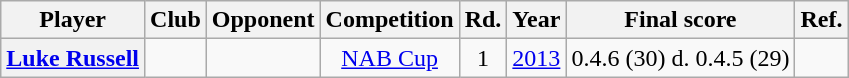<table class="wikitable sortable plainrowheaders" style="text-align:center;">
<tr + Players to have kicked a goal win>
<th scope="col">Player</th>
<th scope="col">Club</th>
<th scope="col">Opponent</th>
<th>Competition</th>
<th scope="col">Rd.</th>
<th scope="col">Year</th>
<th scope="col">Final score</th>
<th scope="col">Ref.</th>
</tr>
<tr>
<th scope="row"><a href='#'>Luke Russell</a></th>
<td></td>
<td></td>
<td><a href='#'>NAB Cup</a></td>
<td>1</td>
<td><a href='#'>2013</a></td>
<td>0.4.6 (30) d. 0.4.5 (29)</td>
<td></td>
</tr>
</table>
